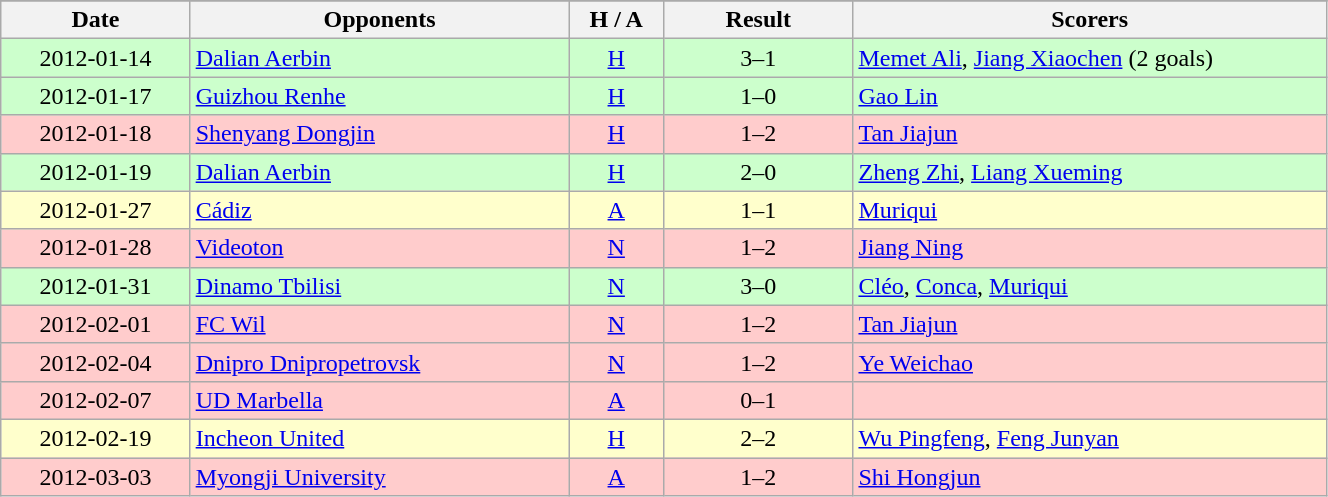<table class="wikitable" style="width:70%; text-align:center">
<tr style="background:#f0f6ff;">
</tr>
<tr>
<th width=10%>Date</th>
<th width=20%>Opponents</th>
<th width=5%>H / A</th>
<th width=10%>Result</th>
<th width=25%>Scorers</th>
</tr>
<tr bgcolor="#ccffcc">
<td>2012-01-14</td>
<td align=left> <a href='#'>Dalian Aerbin</a></td>
<td><a href='#'>H</a></td>
<td>3–1</td>
<td align=left><a href='#'>Memet Ali</a>, <a href='#'>Jiang Xiaochen</a> (2 goals)</td>
</tr>
<tr bgcolor="#ccffcc">
<td>2012-01-17</td>
<td align=left> <a href='#'>Guizhou Renhe</a></td>
<td><a href='#'>H</a></td>
<td>1–0</td>
<td align=left><a href='#'>Gao Lin</a></td>
</tr>
<tr bgcolor="#ffcccc">
<td>2012-01-18</td>
<td align=left> <a href='#'>Shenyang Dongjin</a></td>
<td><a href='#'>H</a></td>
<td>1–2</td>
<td align=left><a href='#'>Tan Jiajun</a></td>
</tr>
<tr bgcolor="#ccffcc">
<td>2012-01-19</td>
<td align=left> <a href='#'>Dalian Aerbin</a></td>
<td><a href='#'>H</a></td>
<td>2–0</td>
<td align=left><a href='#'>Zheng Zhi</a>, <a href='#'>Liang Xueming</a></td>
</tr>
<tr bgcolor="#ffffcc">
<td>2012-01-27</td>
<td align=left> <a href='#'>Cádiz</a></td>
<td><a href='#'>A</a></td>
<td>1–1</td>
<td align=left><a href='#'>Muriqui</a></td>
</tr>
<tr bgcolor="#ffcccc">
<td>2012-01-28</td>
<td align=left> <a href='#'>Videoton</a></td>
<td><a href='#'>N</a></td>
<td>1–2</td>
<td align=left><a href='#'>Jiang Ning</a></td>
</tr>
<tr bgcolor="#ccffcc">
<td>2012-01-31</td>
<td align=left> <a href='#'>Dinamo Tbilisi</a></td>
<td><a href='#'>N</a></td>
<td>3–0</td>
<td align=left><a href='#'>Cléo</a>, <a href='#'>Conca</a>, <a href='#'>Muriqui</a></td>
</tr>
<tr bgcolor="#ffcccc">
<td>2012-02-01</td>
<td align=left> <a href='#'>FC Wil</a></td>
<td><a href='#'>N</a></td>
<td>1–2</td>
<td align=left><a href='#'>Tan Jiajun</a></td>
</tr>
<tr bgcolor="#ffcccc">
<td>2012-02-04</td>
<td align=left> <a href='#'>Dnipro Dnipropetrovsk</a></td>
<td><a href='#'>N</a></td>
<td>1–2</td>
<td align=left><a href='#'>Ye Weichao</a></td>
</tr>
<tr bgcolor="#ffcccc">
<td>2012-02-07</td>
<td align=left> <a href='#'>UD Marbella</a></td>
<td><a href='#'>A</a></td>
<td>0–1</td>
<td align=left></td>
</tr>
<tr bgcolor="#ffffcc">
<td>2012-02-19</td>
<td align=left> <a href='#'>Incheon United</a></td>
<td><a href='#'>H</a></td>
<td>2–2</td>
<td align=left><a href='#'>Wu Pingfeng</a>, <a href='#'>Feng Junyan</a></td>
</tr>
<tr bgcolor="#ffcccc">
<td>2012-03-03</td>
<td align=left> <a href='#'>Myongji University</a></td>
<td><a href='#'>A</a></td>
<td>1–2</td>
<td align=left><a href='#'>Shi Hongjun</a></td>
</tr>
</table>
